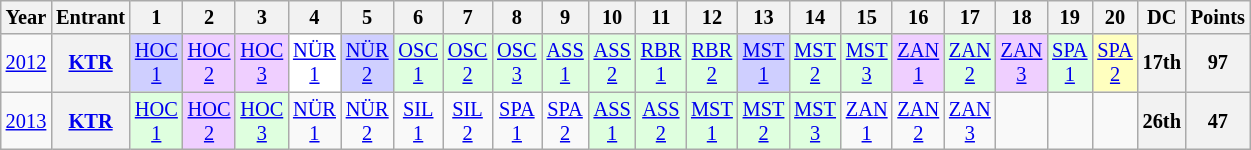<table class="wikitable" style="text-align:center; font-size:85%">
<tr>
<th>Year</th>
<th>Entrant</th>
<th>1</th>
<th>2</th>
<th>3</th>
<th>4</th>
<th>5</th>
<th>6</th>
<th>7</th>
<th>8</th>
<th>9</th>
<th>10</th>
<th>11</th>
<th>12</th>
<th>13</th>
<th>14</th>
<th>15</th>
<th>16</th>
<th>17</th>
<th>18</th>
<th>19</th>
<th>20</th>
<th>DC</th>
<th>Points</th>
</tr>
<tr>
<td><a href='#'>2012</a></td>
<th><a href='#'>KTR</a></th>
<td style="background:#cfcfff;"><a href='#'>HOC<br>1</a><br></td>
<td style="background:#efcfff;"><a href='#'>HOC<br>2</a><br></td>
<td style="background:#efcfff;"><a href='#'>HOC<br>3</a><br></td>
<td style="background:#ffffff;"><a href='#'>NÜR<br>1</a><br></td>
<td style="background:#cfcfff;"><a href='#'>NÜR<br>2</a><br></td>
<td style="background:#dfffdf;"><a href='#'>OSC<br>1</a><br></td>
<td style="background:#dfffdf;"><a href='#'>OSC<br>2</a><br></td>
<td style="background:#dfffdf;"><a href='#'>OSC<br>3</a><br></td>
<td style="background:#dfffdf;"><a href='#'>ASS<br>1</a><br></td>
<td style="background:#dfffdf;"><a href='#'>ASS<br>2</a><br></td>
<td style="background:#dfffdf;"><a href='#'>RBR<br>1</a><br></td>
<td style="background:#dfffdf;"><a href='#'>RBR<br>2</a><br></td>
<td style="background:#cfcfff;"><a href='#'>MST<br>1</a><br></td>
<td style="background:#dfffdf;"><a href='#'>MST<br>2</a><br></td>
<td style="background:#dfffdf;"><a href='#'>MST<br>3</a><br></td>
<td style="background:#efcfff;"><a href='#'>ZAN<br>1</a><br></td>
<td style="background:#dfffdf;"><a href='#'>ZAN<br>2</a><br></td>
<td style="background:#efcfff;"><a href='#'>ZAN<br>3</a><br></td>
<td style="background:#dfffdf;"><a href='#'>SPA<br>1</a><br></td>
<td style="background:#ffffbf;"><a href='#'>SPA<br>2</a><br></td>
<th>17th</th>
<th>97</th>
</tr>
<tr>
<td><a href='#'>2013</a></td>
<th><a href='#'>KTR</a></th>
<td style="background:#dfffdf;"><a href='#'>HOC<br>1</a><br></td>
<td style="background:#efcfff;"><a href='#'>HOC<br>2</a><br></td>
<td style="background:#dfffdf;"><a href='#'>HOC<br>3</a><br></td>
<td style="background:#;"><a href='#'>NÜR<br>1</a><br></td>
<td style="background:#;"><a href='#'>NÜR<br>2</a><br></td>
<td style="background:#;"><a href='#'>SIL<br>1</a><br></td>
<td style="background:#;"><a href='#'>SIL<br>2</a><br></td>
<td style="background:#;"><a href='#'>SPA<br>1</a><br></td>
<td style="background:#;"><a href='#'>SPA<br>2</a><br></td>
<td style="background:#dfffdf;"><a href='#'>ASS<br>1</a><br></td>
<td style="background:#dfffdf;"><a href='#'>ASS<br>2</a><br></td>
<td style="background:#dfffdf;"><a href='#'>MST<br>1</a><br></td>
<td style="background:#dfffdf;"><a href='#'>MST<br>2</a><br></td>
<td style="background:#dfffdf;"><a href='#'>MST<br>3</a><br></td>
<td style="background:#;"><a href='#'>ZAN<br>1</a><br></td>
<td style="background:#;"><a href='#'>ZAN<br>2</a><br></td>
<td style="background:#;"><a href='#'>ZAN<br>3</a><br></td>
<td></td>
<td></td>
<td></td>
<th>26th</th>
<th>47</th>
</tr>
</table>
